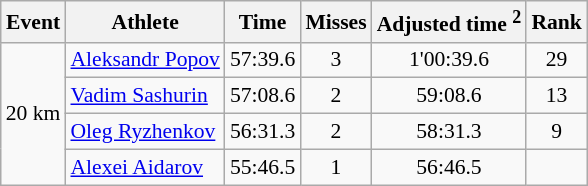<table class="wikitable" style="font-size:90%">
<tr>
<th>Event</th>
<th>Athlete</th>
<th>Time</th>
<th>Misses</th>
<th>Adjusted time <sup>2</sup></th>
<th>Rank</th>
</tr>
<tr>
<td rowspan="4">20 km</td>
<td><a href='#'>Aleksandr Popov</a></td>
<td align="center">57:39.6</td>
<td align="center">3</td>
<td align="center">1'00:39.6</td>
<td align="center">29</td>
</tr>
<tr>
<td><a href='#'>Vadim Sashurin</a></td>
<td align="center">57:08.6</td>
<td align="center">2</td>
<td align="center">59:08.6</td>
<td align="center">13</td>
</tr>
<tr>
<td><a href='#'>Oleg Ryzhenkov</a></td>
<td align="center">56:31.3</td>
<td align="center">2</td>
<td align="center">58:31.3</td>
<td align="center">9</td>
</tr>
<tr>
<td><a href='#'>Alexei Aidarov</a></td>
<td align="center">55:46.5</td>
<td align="center">1</td>
<td align="center">56:46.5</td>
<td align="center"></td>
</tr>
</table>
